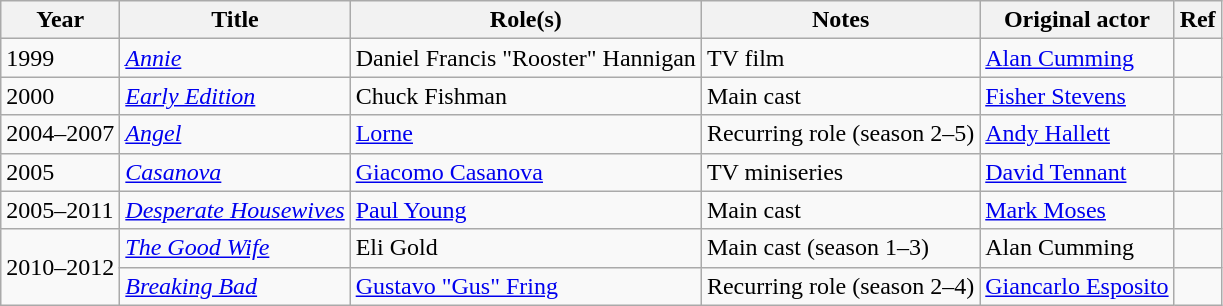<table class="wikitable plainrowheaders sortable">
<tr>
<th scope="col">Year</th>
<th scope="col">Title</th>
<th scope="col">Role(s)</th>
<th scope="col">Notes</th>
<th scope="col">Original actor</th>
<th scope="col" class="unsortable">Ref</th>
</tr>
<tr>
<td>1999</td>
<td><em><a href='#'>Annie</a></em></td>
<td>Daniel Francis "Rooster" Hannigan</td>
<td>TV film</td>
<td><a href='#'>Alan Cumming</a></td>
<td></td>
</tr>
<tr>
<td>2000</td>
<td><em><a href='#'>Early Edition</a></em></td>
<td>Chuck Fishman</td>
<td>Main cast</td>
<td><a href='#'>Fisher Stevens</a></td>
<td></td>
</tr>
<tr>
<td>2004–2007</td>
<td><em><a href='#'>Angel</a></em></td>
<td><a href='#'>Lorne</a></td>
<td>Recurring role (season 2–5)</td>
<td><a href='#'>Andy Hallett</a></td>
<td></td>
</tr>
<tr>
<td>2005</td>
<td><em><a href='#'>Casanova</a></em></td>
<td><a href='#'>Giacomo Casanova</a></td>
<td>TV miniseries</td>
<td><a href='#'>David Tennant</a></td>
<td></td>
</tr>
<tr>
<td>2005–2011</td>
<td><em><a href='#'>Desperate Housewives</a></em></td>
<td><a href='#'>Paul Young</a></td>
<td>Main cast</td>
<td><a href='#'>Mark Moses</a></td>
<td></td>
</tr>
<tr>
<td rowspan=2>2010–2012</td>
<td><em><a href='#'>The Good Wife</a></em></td>
<td>Eli Gold</td>
<td>Main cast (season 1–3)</td>
<td>Alan Cumming</td>
<td></td>
</tr>
<tr>
<td><em><a href='#'>Breaking Bad</a></em></td>
<td><a href='#'>Gustavo "Gus" Fring</a></td>
<td>Recurring role (season 2–4)</td>
<td><a href='#'>Giancarlo Esposito</a></td>
<td></td>
</tr>
</table>
